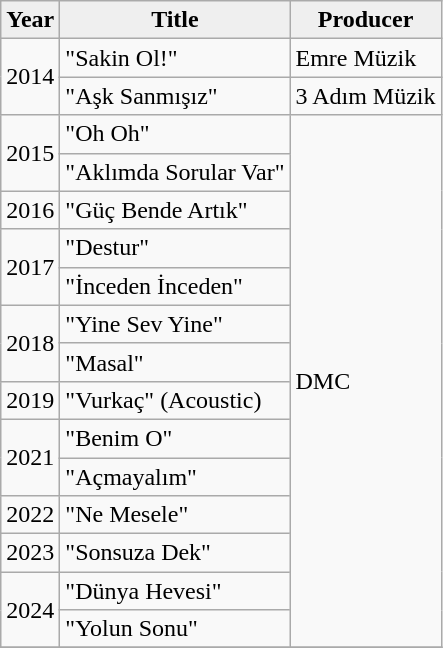<table class="wikitable">
<tr>
<th style="background:#efefef;">Year</th>
<th style="background:#efefef;">Title</th>
<th style="background:#efefef;">Producer</th>
</tr>
<tr>
<td rowspan="2">2014</td>
<td>"Sakin Ol!"</td>
<td rowspan="1">Emre Müzik</td>
</tr>
<tr>
<td>"Aşk Sanmışız"</td>
<td rowspan="1">3 Adım Müzik</td>
</tr>
<tr>
<td rowspan="2">2015</td>
<td>"Oh Oh"</td>
<td rowspan="14">DMC</td>
</tr>
<tr>
<td>"Aklımda Sorular Var"</td>
</tr>
<tr>
<td>2016</td>
<td>"Güç Bende Artık"</td>
</tr>
<tr>
<td rowspan="2">2017</td>
<td>"Destur"</td>
</tr>
<tr>
<td>"İnceden İnceden"</td>
</tr>
<tr>
<td rowspan="2">2018</td>
<td>"Yine Sev Yine"</td>
</tr>
<tr>
<td>"Masal"</td>
</tr>
<tr>
<td>2019</td>
<td>"Vurkaç" (Acoustic)</td>
</tr>
<tr>
<td rowspan="2">2021</td>
<td>"Benim O"</td>
</tr>
<tr>
<td>"Açmayalım"</td>
</tr>
<tr>
<td rowspan="1">2022</td>
<td>"Ne Mesele"</td>
</tr>
<tr>
<td rowspan="1">2023</td>
<td>"Sonsuza Dek"</td>
</tr>
<tr>
<td rowspan="2">2024</td>
<td>"Dünya Hevesi"</td>
</tr>
<tr>
<td>"Yolun Sonu"</td>
</tr>
<tr>
</tr>
</table>
